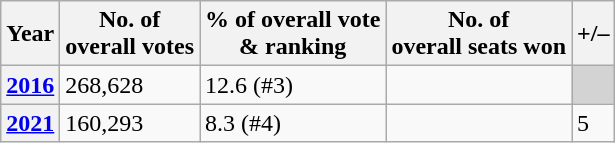<table class=wikitable>
<tr>
<th>Year</th>
<th>No. of<br>overall votes</th>
<th>% of overall vote<br> & ranking</th>
<th>No. of<br>overall seats won</th>
<th>+/–</th>
</tr>
<tr>
<th><a href='#'>2016</a></th>
<td>268,628</td>
<td>12.6 (#3)</td>
<td></td>
<td style="background:lightgrey;"></td>
</tr>
<tr>
<th><a href='#'>2021</a></th>
<td>160,293</td>
<td>8.3 (#4)</td>
<td></td>
<td> 5</td>
</tr>
</table>
